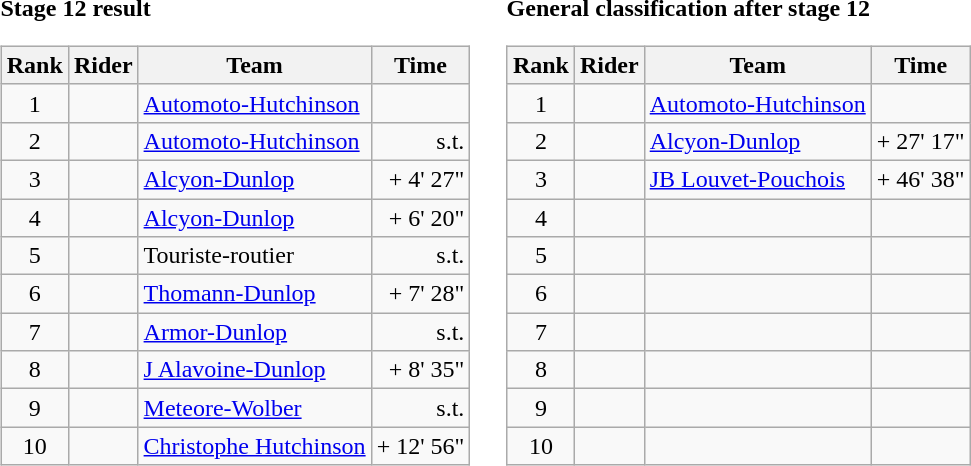<table>
<tr>
<td><strong>Stage 12 result</strong><br><table class="wikitable">
<tr>
<th scope="col">Rank</th>
<th scope="col">Rider</th>
<th scope="col">Team</th>
<th scope="col">Time</th>
</tr>
<tr>
<td style="text-align:center;">1</td>
<td></td>
<td><a href='#'>Automoto-Hutchinson</a></td>
<td style="text-align:right;"></td>
</tr>
<tr>
<td style="text-align:center;">2</td>
<td></td>
<td><a href='#'>Automoto-Hutchinson</a></td>
<td style="text-align:right;">s.t.</td>
</tr>
<tr>
<td style="text-align:center;">3</td>
<td></td>
<td><a href='#'>Alcyon-Dunlop</a></td>
<td style="text-align:right;">+ 4' 27"</td>
</tr>
<tr>
<td style="text-align:center;">4</td>
<td></td>
<td><a href='#'>Alcyon-Dunlop</a></td>
<td style="text-align:right;">+ 6' 20"</td>
</tr>
<tr>
<td style="text-align:center;">5</td>
<td></td>
<td>Touriste-routier</td>
<td style="text-align:right;">s.t.</td>
</tr>
<tr>
<td style="text-align:center;">6</td>
<td></td>
<td><a href='#'>Thomann-Dunlop</a></td>
<td style="text-align:right;">+ 7' 28"</td>
</tr>
<tr>
<td style="text-align:center;">7</td>
<td></td>
<td><a href='#'>Armor-Dunlop</a></td>
<td style="text-align:right;">s.t.</td>
</tr>
<tr>
<td style="text-align:center;">8</td>
<td></td>
<td><a href='#'>J Alavoine-Dunlop</a></td>
<td style="text-align:right;">+ 8' 35"</td>
</tr>
<tr>
<td style="text-align:center;">9</td>
<td></td>
<td><a href='#'>Meteore-Wolber</a></td>
<td style="text-align:right;">s.t.</td>
</tr>
<tr>
<td style="text-align:center;">10</td>
<td></td>
<td><a href='#'>Christophe Hutchinson</a></td>
<td style="text-align:right;">+ 12' 56"</td>
</tr>
</table>
</td>
<td></td>
<td><strong>General classification after stage 12</strong><br><table class="wikitable">
<tr>
<th scope="col">Rank</th>
<th scope="col">Rider</th>
<th scope="col">Team</th>
<th scope="col">Time</th>
</tr>
<tr>
<td style="text-align:center;">1</td>
<td></td>
<td><a href='#'>Automoto-Hutchinson</a></td>
<td style="text-align:right;"></td>
</tr>
<tr>
<td style="text-align:center;">2</td>
<td></td>
<td><a href='#'>Alcyon-Dunlop</a></td>
<td style="text-align:right;">+ 27' 17"</td>
</tr>
<tr>
<td style="text-align:center;">3</td>
<td></td>
<td><a href='#'>JB Louvet-Pouchois</a></td>
<td style="text-align:right;">+ 46' 38"</td>
</tr>
<tr>
<td style="text-align:center;">4</td>
<td></td>
<td></td>
<td></td>
</tr>
<tr>
<td style="text-align:center;">5</td>
<td></td>
<td></td>
<td></td>
</tr>
<tr>
<td style="text-align:center;">6</td>
<td></td>
<td></td>
<td></td>
</tr>
<tr>
<td style="text-align:center;">7</td>
<td></td>
<td></td>
<td></td>
</tr>
<tr>
<td style="text-align:center;">8</td>
<td></td>
<td></td>
<td></td>
</tr>
<tr>
<td style="text-align:center;">9</td>
<td></td>
<td></td>
<td></td>
</tr>
<tr>
<td style="text-align:center;">10</td>
<td></td>
<td></td>
<td></td>
</tr>
</table>
</td>
</tr>
</table>
